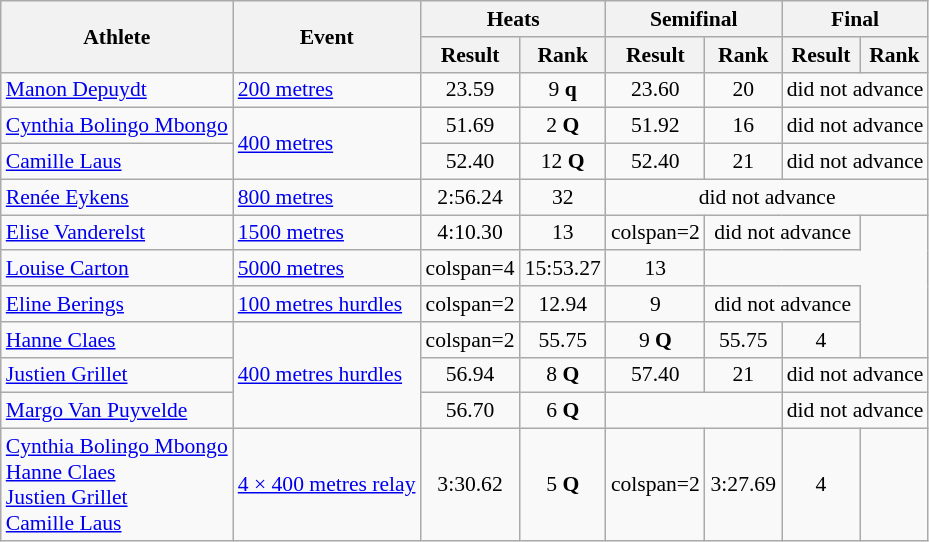<table class="wikitable" border="1" style="font-size:90%">
<tr>
<th rowspan="2">Athlete</th>
<th rowspan="2">Event</th>
<th colspan="2">Heats</th>
<th colspan="2">Semifinal</th>
<th colspan="2">Final</th>
</tr>
<tr>
<th>Result</th>
<th>Rank</th>
<th>Result</th>
<th>Rank</th>
<th>Result</th>
<th>Rank</th>
</tr>
<tr align=center>
<td align=left><a href='#'>Manon Depuydt</a></td>
<td align=left><a href='#'>200 metres</a></td>
<td>23.59</td>
<td>9 <strong>q</strong></td>
<td>23.60</td>
<td>20</td>
<td align=center colspan=2>did not advance</td>
</tr>
<tr align=center>
<td align=left><a href='#'>Cynthia Bolingo Mbongo</a></td>
<td align=left rowspan=2><a href='#'>400 metres</a></td>
<td>51.69 </td>
<td>2 <strong>Q</strong></td>
<td>51.92</td>
<td>16</td>
<td align=center colspan=2>did not advance</td>
</tr>
<tr align=center>
<td align=left><a href='#'>Camille Laus</a></td>
<td>52.40</td>
<td>12 <strong>Q</strong></td>
<td>52.40</td>
<td>21</td>
<td align=center colspan=2>did not advance</td>
</tr>
<tr align=center>
<td align=left><a href='#'>Renée Eykens</a></td>
<td align=left><a href='#'>800 metres</a></td>
<td>2:56.24</td>
<td>32</td>
<td align=center colspan=4>did not advance</td>
</tr>
<tr align=center>
<td align=left><a href='#'>Elise Vanderelst</a></td>
<td align=left><a href='#'>1500 metres</a></td>
<td>4:10.30</td>
<td>13</td>
<td>colspan=2</td>
<td colspan=2>did not advance</td>
</tr>
<tr align=center>
<td align=left><a href='#'>Louise Carton</a></td>
<td align=left><a href='#'>5000 metres</a></td>
<td>colspan=4</td>
<td>15:53.27</td>
<td>13</td>
</tr>
<tr align=center>
<td align=left><a href='#'>Eline Berings</a></td>
<td align=left><a href='#'>100 metres hurdles</a></td>
<td>colspan=2</td>
<td>12.94</td>
<td>9</td>
<td colspan=2>did not advance</td>
</tr>
<tr align=center>
<td align=left><a href='#'>Hanne Claes</a></td>
<td align=left rowspan=3><a href='#'>400 metres hurdles</a></td>
<td>colspan=2</td>
<td>55.75</td>
<td>9 <strong>Q</strong></td>
<td>55.75</td>
<td>4</td>
</tr>
<tr align=center>
<td align=left><a href='#'>Justien Grillet</a></td>
<td>56.94</td>
<td>8 <strong>Q</strong></td>
<td>57.40</td>
<td>21</td>
<td colspan=2>did not advance</td>
</tr>
<tr align=center>
<td align=left><a href='#'>Margo Van Puyvelde</a></td>
<td>56.70</td>
<td>6 <strong>Q</strong></td>
<td colspan=2></td>
<td colspan=2>did not advance</td>
</tr>
<tr align=center>
<td align=left><a href='#'>Cynthia Bolingo Mbongo</a><br><a href='#'>Hanne Claes</a><br><a href='#'>Justien Grillet</a><br><a href='#'>Camille Laus</a></td>
<td align=left><a href='#'>4 × 400 metres relay</a></td>
<td>3:30.62</td>
<td>5 <strong>Q</strong></td>
<td>colspan=2</td>
<td>3:27.69 </td>
<td>4</td>
</tr>
</table>
